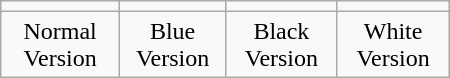<table class="wikitable col1cen col2cen" style="width:300px">
<tr>
<td align="center"></td>
<td align="center"></td>
<td align="center"></td>
<td align="center"></td>
</tr>
<tr>
<td align="center">Normal Version</td>
<td align="center">Blue Version</td>
<td align="center">Black Version</td>
<td align="center">White Version</td>
</tr>
</table>
